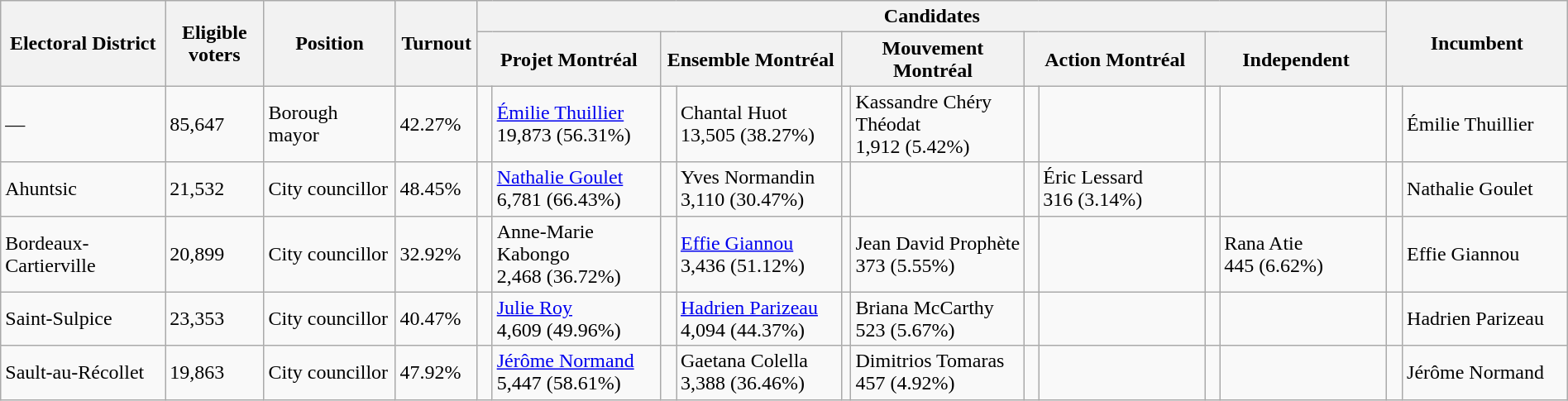<table class="wikitable" width="100%">
<tr>
<th width=10% rowspan=2>Electoral District</th>
<th width=6% rowspan=2>Eligible voters</th>
<th width=8% rowspan=2>Position</th>
<th width=4% rowspan=2>Turnout</th>
<th colspan=10>Candidates</th>
<th width=11% colspan=2 rowspan=2>Incumbent</th>
</tr>
<tr>
<th width=11% colspan=2 ><span>Projet Montréal</span></th>
<th width=11% colspan=2 ><span>Ensemble Montréal</span></th>
<th width=11% colspan=2 ><span>Mouvement Montréal</span></th>
<th width=11% colspan=2 >Action Montréal</th>
<th width=11% colspan=2 >Independent</th>
</tr>
<tr>
<td>—</td>
<td>85,647</td>
<td>Borough mayor</td>
<td>42.27%</td>
<td> </td>
<td><a href='#'>Émilie Thuillier</a> <br> 19,873 (56.31%)</td>
<td></td>
<td>Chantal Huot <br> 13,505 (38.27%)</td>
<td></td>
<td>Kassandre Chéry Théodat <br> 1,912 (5.42%)</td>
<td></td>
<td></td>
<td></td>
<td></td>
<td> </td>
<td>Émilie Thuillier</td>
</tr>
<tr>
<td>Ahuntsic</td>
<td>21,532</td>
<td>City councillor</td>
<td>48.45%</td>
<td> </td>
<td><a href='#'>Nathalie Goulet</a> <br> 6,781 (66.43%)</td>
<td></td>
<td>Yves Normandin <br> 3,110 (30.47%)</td>
<td></td>
<td></td>
<td></td>
<td>Éric Lessard <br> 316 (3.14%)</td>
<td></td>
<td></td>
<td> </td>
<td>Nathalie Goulet</td>
</tr>
<tr>
<td>Bordeaux-Cartierville</td>
<td>20,899</td>
<td>City councillor</td>
<td>32.92%</td>
<td></td>
<td>Anne-Marie Kabongo <br> 2,468 (36.72%)</td>
<td> </td>
<td><a href='#'>Effie Giannou</a> <br> 3,436 (51.12%)</td>
<td></td>
<td>Jean David Prophète <br> 373 (5.55%)</td>
<td></td>
<td></td>
<td></td>
<td>Rana Atie <br> 445 (6.62%)</td>
<td> </td>
<td>Effie Giannou</td>
</tr>
<tr>
<td>Saint-Sulpice</td>
<td>23,353</td>
<td>City councillor</td>
<td>40.47%</td>
<td> </td>
<td><a href='#'>Julie Roy</a> <br> 4,609 (49.96%)</td>
<td></td>
<td><a href='#'>Hadrien Parizeau</a> <br> 4,094 (44.37%)</td>
<td></td>
<td>Briana McCarthy <br> 523 (5.67%)</td>
<td></td>
<td></td>
<td></td>
<td></td>
<td> </td>
<td>Hadrien Parizeau</td>
</tr>
<tr>
<td>Sault-au-Récollet</td>
<td>19,863</td>
<td>City councillor</td>
<td>47.92%</td>
<td> </td>
<td><a href='#'>Jérôme Normand</a> <br> 5,447 (58.61%)</td>
<td></td>
<td>Gaetana Colella <br> 3,388 (36.46%)</td>
<td></td>
<td>Dimitrios Tomaras <br> 457 (4.92%)</td>
<td></td>
<td></td>
<td></td>
<td></td>
<td> </td>
<td>Jérôme Normand</td>
</tr>
</table>
